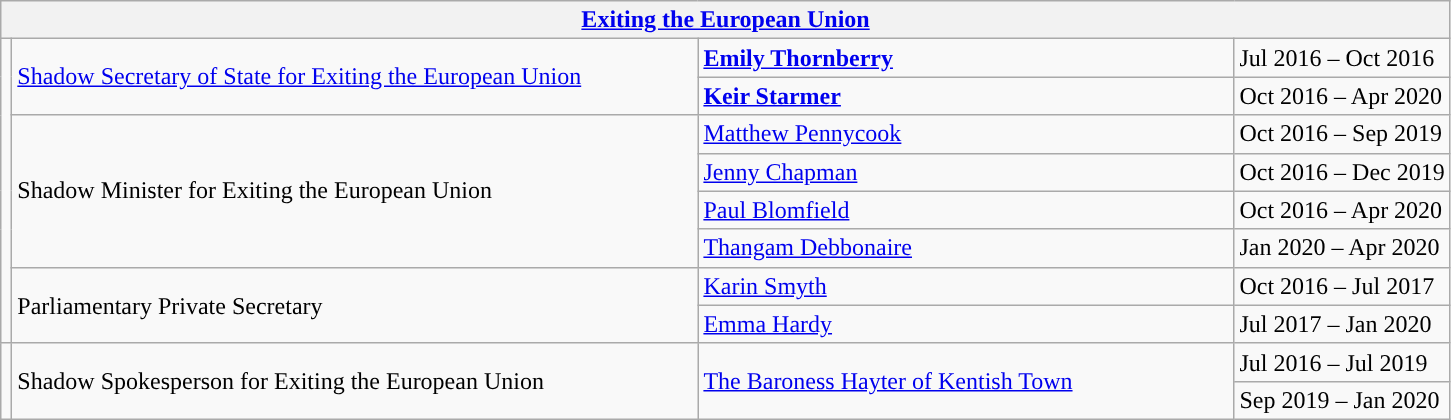<table class="wikitable">
<tr>
<th colspan="4"><a href='#'>Exiting the European Union</a></th>
</tr>
<tr>
<td rowspan="8" style="background: "></td>
<td rowspan="2" style="width: 450px;"><a href='#'>Shadow Secretary of State for Exiting the European Union</a></td>
<td style="width: 350px;"><strong><a href='#'>Emily Thornberry</a></strong></td>
<td>Jul 2016 – Oct 2016</td>
</tr>
<tr>
<td><strong><a href='#'>Keir Starmer</a></strong></td>
<td>Oct 2016 – Apr 2020</td>
</tr>
<tr>
<td rowspan="4">Shadow Minister for Exiting the European Union</td>
<td><a href='#'>Matthew Pennycook</a></td>
<td>Oct 2016 – Sep 2019</td>
</tr>
<tr>
<td><a href='#'>Jenny Chapman</a></td>
<td>Oct 2016 – Dec 2019</td>
</tr>
<tr>
<td><a href='#'>Paul Blomfield</a></td>
<td>Oct 2016 – Apr 2020</td>
</tr>
<tr>
<td><a href='#'>Thangam Debbonaire</a></td>
<td>Jan 2020 – Apr 2020</td>
</tr>
<tr>
<td rowspan="2">Parliamentary Private Secretary</td>
<td><a href='#'>Karin Smyth</a></td>
<td>Oct 2016 – Jul 2017</td>
</tr>
<tr>
<td><a href='#'>Emma Hardy</a></td>
<td>Jul 2017 – Jan 2020</td>
</tr>
<tr>
<td rowspan="2" style="background: "></td>
<td rowspan="2">Shadow Spokesperson for Exiting the European Union</td>
<td rowspan="2"><a href='#'>The Baroness Hayter of Kentish Town</a></td>
<td>Jul 2016 – Jul 2019</td>
</tr>
<tr>
<td>Sep 2019 – Jan 2020</td>
</tr>
</table>
